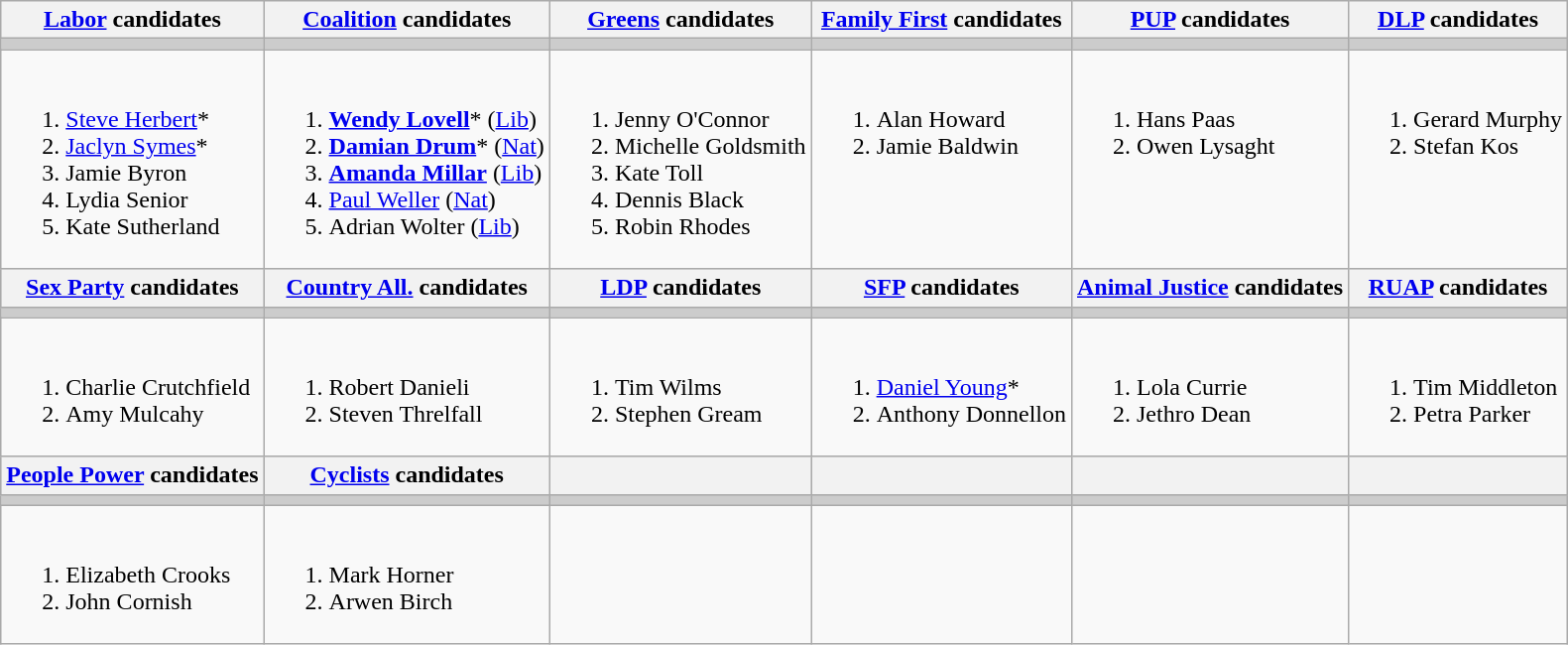<table class="wikitable">
<tr>
<th><a href='#'>Labor</a> candidates</th>
<th><a href='#'>Coalition</a> candidates</th>
<th><a href='#'>Greens</a> candidates</th>
<th><a href='#'>Family First</a> candidates</th>
<th><a href='#'>PUP</a> candidates</th>
<th><a href='#'>DLP</a> candidates</th>
</tr>
<tr bgcolor="#cccccc">
<td></td>
<td></td>
<td></td>
<td></td>
<td></td>
<td></td>
</tr>
<tr>
<td><br><ol><li><a href='#'>Steve Herbert</a>*</li><li><a href='#'>Jaclyn Symes</a>*</li><li>Jamie Byron</li><li>Lydia Senior</li><li>Kate Sutherland</li></ol></td>
<td><br><ol><li><strong><a href='#'>Wendy Lovell</a></strong>* (<a href='#'>Lib</a>)</li><li><strong><a href='#'>Damian Drum</a></strong>* (<a href='#'>Nat</a>)</li><li><strong><a href='#'>Amanda Millar</a></strong> (<a href='#'>Lib</a>)</li><li><a href='#'>Paul Weller</a> (<a href='#'>Nat</a>)</li><li>Adrian Wolter (<a href='#'>Lib</a>)</li></ol></td>
<td valign=top><br><ol><li>Jenny O'Connor</li><li>Michelle Goldsmith</li><li>Kate Toll</li><li>Dennis Black</li><li>Robin Rhodes</li></ol></td>
<td valign=top><br><ol><li>Alan Howard</li><li>Jamie Baldwin</li></ol></td>
<td valign=top><br><ol><li>Hans Paas</li><li>Owen Lysaght</li></ol></td>
<td valign=top><br><ol><li>Gerard Murphy</li><li>Stefan Kos</li></ol></td>
</tr>
<tr bgcolor="#cccccc">
<th><a href='#'>Sex Party</a> candidates</th>
<th><a href='#'>Country All.</a> candidates</th>
<th><a href='#'>LDP</a> candidates</th>
<th><a href='#'>SFP</a> candidates</th>
<th><a href='#'>Animal Justice</a> candidates</th>
<th><a href='#'>RUAP</a> candidates</th>
</tr>
<tr bgcolor="#cccccc">
<td></td>
<td></td>
<td></td>
<td></td>
<td></td>
<td></td>
</tr>
<tr>
<td valign=top><br><ol><li>Charlie Crutchfield</li><li>Amy Mulcahy</li></ol></td>
<td valign=top><br><ol><li>Robert Danieli</li><li>Steven Threlfall</li></ol></td>
<td valign=top><br><ol><li>Tim Wilms</li><li>Stephen Gream</li></ol></td>
<td><br><ol><li><a href='#'>Daniel Young</a>*</li><li>Anthony Donnellon</li></ol></td>
<td valign=top><br><ol><li>Lola Currie</li><li>Jethro Dean</li></ol></td>
<td valign=top><br><ol><li>Tim Middleton</li><li>Petra Parker</li></ol></td>
</tr>
<tr bgcolor="#cccccc">
<th><a href='#'>People Power</a> candidates</th>
<th><a href='#'>Cyclists</a> candidates</th>
<th></th>
<th></th>
<th></th>
<th></th>
</tr>
<tr bgcolor="#cccccc">
<td></td>
<td></td>
<td></td>
<td></td>
<td></td>
<td></td>
</tr>
<tr>
<td valign=top><br><ol><li>Elizabeth Crooks</li><li>John Cornish</li></ol></td>
<td valign=top><br><ol><li>Mark Horner</li><li>Arwen Birch</li></ol></td>
<td valign=top></td>
<td valign=top></td>
<td valign=top></td>
<td valign=top></td>
</tr>
</table>
